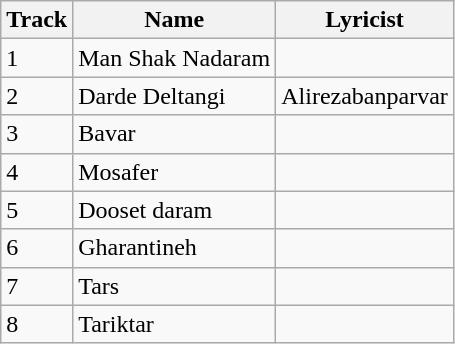<table class="wikitable">
<tr>
<th>Track</th>
<th>Name</th>
<th>Lyricist</th>
</tr>
<tr>
<td>1</td>
<td>Man Shak Nadaram</td>
<td></td>
</tr>
<tr>
<td>2</td>
<td>Darde Deltangi</td>
<td>Alirezabanparvar</td>
</tr>
<tr>
<td>3</td>
<td>Bavar</td>
<td></td>
</tr>
<tr>
<td>4</td>
<td>Mosafer</td>
<td></td>
</tr>
<tr>
<td>5</td>
<td>Dooset daram</td>
<td></td>
</tr>
<tr>
<td>6</td>
<td>Gharantineh</td>
<td></td>
</tr>
<tr>
<td>7</td>
<td>Tars</td>
<td></td>
</tr>
<tr>
<td>8</td>
<td>Tariktar</td>
<td></td>
</tr>
</table>
